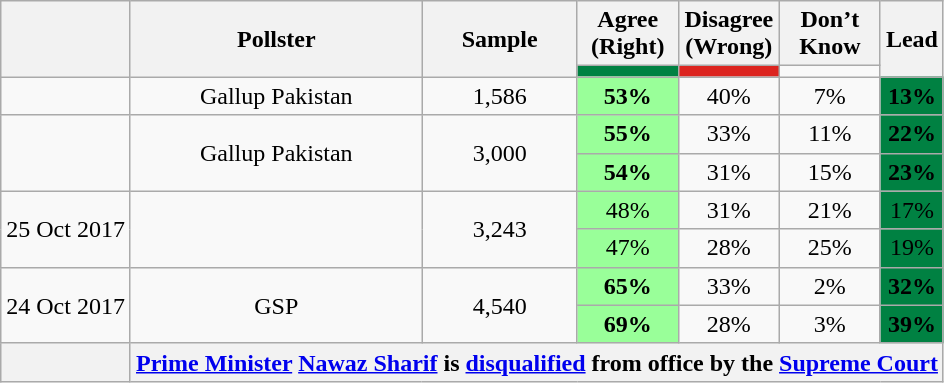<table class="wikitable sortable" style="text-align:center">
<tr>
<th rowspan="2"></th>
<th rowspan="2">Pollster</th>
<th rowspan="2">Sample</th>
<th style="width:60px;" class="unsortable">Agree<br>(Right)</th>
<th style="width:60px;" class="unsortable">Disagree<br>(Wrong)</th>
<th style="width:60px;" class="unsortable">Don’t Know</th>
<th class="unsortable" style="width:20px;" rowspan="2">Lead</th>
</tr>
<tr>
<th class="unsortable" style="background:rgb(0, 129, 66); width:60px;"></th>
<th class="unsortable" style="background:rgb(220, 36, 31); width:60px;"></th>
</tr>
<tr>
<td></td>
<td>Gallup Pakistan</td>
<td>1,586</td>
<td style="background: rgb(153, 255, 153);"><strong>53%</strong></td>
<td>40%</td>
<td>7%</td>
<td style="background:rgb(0, 129, 66)"><strong>13%</strong></td>
</tr>
<tr>
<td rowspan="2"></td>
<td rowspan="2">Gallup Pakistan</td>
<td rowspan="2">3,000</td>
<td style="background: rgb(153, 255, 153);"><strong>55%</strong></td>
<td>33%</td>
<td>11%</td>
<td style="background:rgb(0, 129, 66)"><strong>22%</strong></td>
</tr>
<tr>
<td style="background: rgb(153, 255, 153);"><strong>54%</strong></td>
<td>31%</td>
<td>15%</td>
<td style="background:rgb(0, 129, 66)"><strong>23%</strong></td>
</tr>
<tr>
<td rowspan="2">25 Oct 2017</td>
<td rowspan="2"></td>
<td rowspan="2">3,243</td>
<td style="background: rgb(153, 255, 153);">48%</td>
<td>31%</td>
<td>21%</td>
<td style="background:rgb(0, 129, 66)">17%</td>
</tr>
<tr>
<td style="background: rgb(153, 255, 153);">47%</td>
<td>28%</td>
<td>25%</td>
<td style="background:rgb(0, 129, 66)">19%</td>
</tr>
<tr>
<td rowspan="2">24 Oct 2017</td>
<td rowspan="2">GSP</td>
<td rowspan="2">4,540</td>
<td style="background: rgb(153, 255, 153);"><strong>65%</strong></td>
<td>33%</td>
<td>2%</td>
<td style="background:rgb(0, 129, 66)"><strong>32%</strong></td>
</tr>
<tr>
<td style="background: rgb(153, 255, 153);"><strong>69%</strong></td>
<td>28%</td>
<td>3%</td>
<td style="background:rgb(0, 129, 66)"><strong>39%</strong></td>
</tr>
<tr class=sortbottom style="background:#f2f2f2; font-weight:bold">
<th></th>
<th colspan="6"><strong><a href='#'>Prime Minister</a> <a href='#'>Nawaz Sharif</a> is <a href='#'>disqualified</a> from office by the <a href='#'>Supreme Court</a></strong></th>
</tr>
</table>
